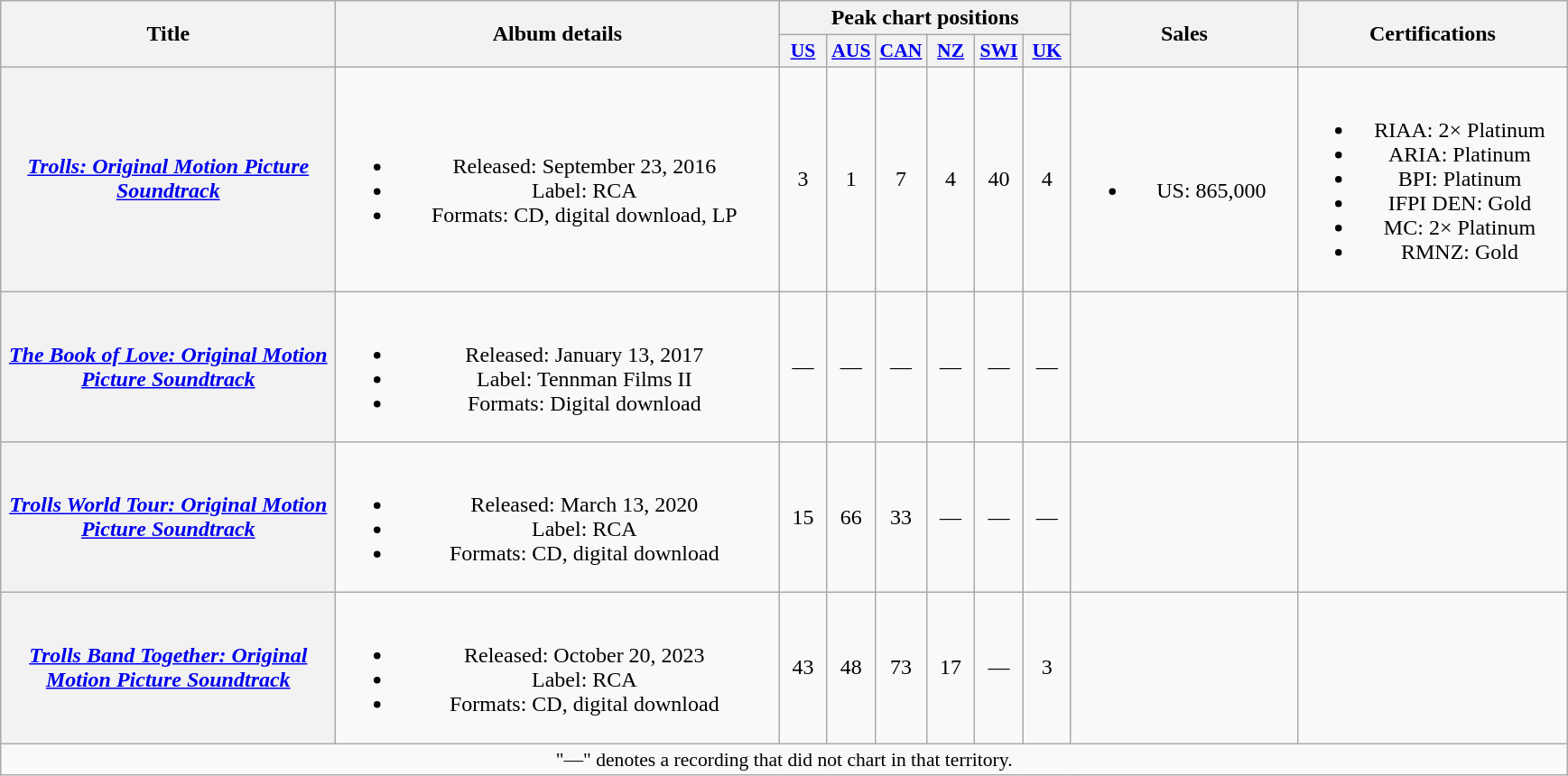<table class="wikitable plainrowheaders" style="text-align:center;">
<tr>
<th scope="col" rowspan="2" style="width:15em;">Title</th>
<th scope="col" rowspan="2" style="width:20em;">Album details</th>
<th scope="col" colspan="6">Peak chart positions</th>
<th scope="col" rowspan="2" style="width:10em;">Sales</th>
<th scope="col" rowspan="2" style="width:12em;">Certifications</th>
</tr>
<tr>
<th scope="col" style="width:2em; font-size:90%;"><a href='#'>US</a><br></th>
<th scope="col" style="width:2em; font-size:90%;"><a href='#'>AUS</a><br></th>
<th scope="col" style="width:2em; font-size:90%;"><a href='#'>CAN</a><br></th>
<th scope="col" style="width:2em; font-size:90%;"><a href='#'>NZ</a><br></th>
<th scope="col" style="width:2em; font-size:90%;"><a href='#'>SWI</a><br></th>
<th scope="col" style="width:2em; font-size:90%;"><a href='#'>UK</a><br></th>
</tr>
<tr>
<th scope="row"><em><a href='#'>Trolls: Original Motion Picture Soundtrack</a></em></th>
<td><br><ul><li>Released: September 23, 2016</li><li>Label: RCA</li><li>Formats: CD, digital download, LP</li></ul></td>
<td>3</td>
<td>1</td>
<td>7</td>
<td>4</td>
<td>40</td>
<td>4</td>
<td><br><ul><li>US: 865,000</li></ul></td>
<td><br><ul><li>RIAA: 2× Platinum</li><li>ARIA: Platinum</li><li>BPI: Platinum</li><li>IFPI DEN: Gold</li><li>MC: 2× Platinum</li><li>RMNZ: Gold</li></ul></td>
</tr>
<tr>
<th scope="row"><em><a href='#'>The Book of Love: Original Motion Picture Soundtrack</a></em></th>
<td><br><ul><li>Released: January 13, 2017</li><li>Label: Tennman Films II</li><li>Formats: Digital download</li></ul></td>
<td>—</td>
<td>—</td>
<td>—</td>
<td>—</td>
<td>—</td>
<td>—</td>
<td></td>
<td></td>
</tr>
<tr>
<th scope="row"><em><a href='#'>Trolls World Tour: Original Motion Picture Soundtrack</a></em></th>
<td><br><ul><li>Released: March 13, 2020</li><li>Label: RCA</li><li>Formats: CD, digital download</li></ul></td>
<td>15</td>
<td>66</td>
<td>33</td>
<td>—</td>
<td>—</td>
<td>—</td>
<td></td>
<td></td>
</tr>
<tr>
<th scope="row"><em><a href='#'>Trolls Band Together: Original Motion Picture Soundtrack</a></em></th>
<td><br><ul><li>Released: October 20, 2023</li><li>Label: RCA</li><li>Formats: CD, digital download</li></ul></td>
<td>43</td>
<td>48</td>
<td>73</td>
<td>17</td>
<td>—</td>
<td>3</td>
<td></td>
<td></td>
</tr>
<tr>
<td colspan="10" style="font-size:90%">"—" denotes a recording that did not chart in that territory.</td>
</tr>
</table>
